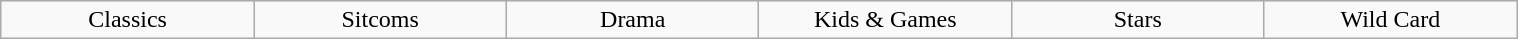<table class="wikitable" style="text-align: center; width: 80%; margin: 1em auto;">
<tr>
<td style="width:70pt;">Classics</td>
<td style="width:70pt;">Sitcoms</td>
<td style="width:70pt;">Drama</td>
<td style="width:70pt;">Kids & Games</td>
<td style="width:70pt;">Stars</td>
<td style="width:70pt;">Wild Card</td>
</tr>
</table>
